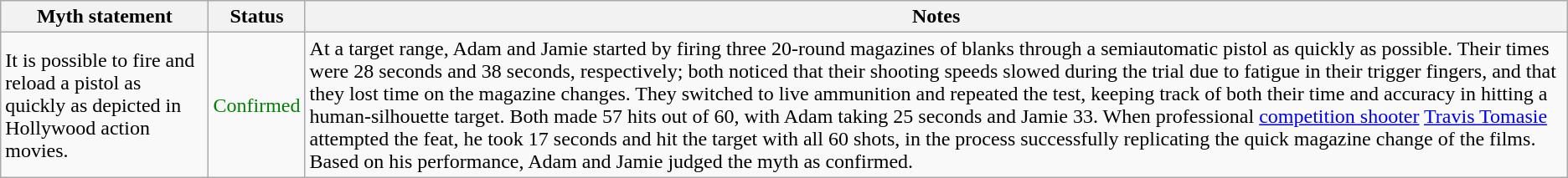<table class="wikitable plainrowheaders">
<tr>
<th>Myth statement</th>
<th>Status</th>
<th>Notes</th>
</tr>
<tr>
<td>It is possible to fire and reload a pistol as quickly as depicted in Hollywood action movies.</td>
<td style="color:green">Confirmed</td>
<td>At a target range, Adam and Jamie started by firing three 20-round magazines of blanks through a semiautomatic pistol as quickly as possible. Their times were 28 seconds and 38 seconds, respectively; both noticed that their shooting speeds slowed during the trial due to fatigue in their trigger fingers, and that they lost time on the magazine changes. They switched to live ammunition and repeated the test, keeping track of both their time and accuracy in hitting a human-silhouette target. Both made 57 hits out of 60, with Adam taking 25 seconds and Jamie 33. When professional <a href='#'>competition shooter</a> <a href='#'>Travis Tomasie</a> attempted the feat, he took 17 seconds and hit the target with all 60 shots, in the process successfully replicating the quick magazine change of the films. Based on his performance, Adam and Jamie judged the myth as confirmed.</td>
</tr>
</table>
